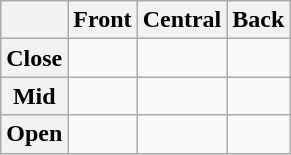<table class="wikitable" style="text-align:center">
<tr>
<th></th>
<th>Front</th>
<th>Central</th>
<th>Back</th>
</tr>
<tr>
<th>Close</th>
<td></td>
<td></td>
<td></td>
</tr>
<tr>
<th>Mid</th>
<td></td>
<td></td>
<td></td>
</tr>
<tr>
<th>Open</th>
<td></td>
<td></td>
<td></td>
</tr>
</table>
